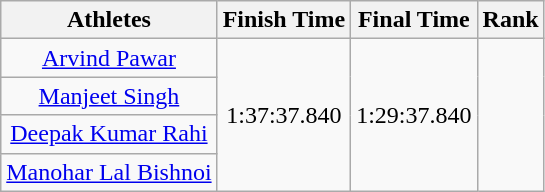<table class="wikitable" style="text-align:center;">
<tr>
<th>Athletes</th>
<th>Finish Time</th>
<th>Final Time</th>
<th>Rank</th>
</tr>
<tr>
<td><a href='#'>Arvind Pawar</a></td>
<td rowspan="4">1:37:37.840</td>
<td rowspan="4">1:29:37.840</td>
<td rowspan="4"></td>
</tr>
<tr>
<td><a href='#'>Manjeet Singh</a></td>
</tr>
<tr>
<td><a href='#'>Deepak Kumar Rahi</a></td>
</tr>
<tr>
<td><a href='#'>Manohar Lal Bishnoi</a></td>
</tr>
</table>
